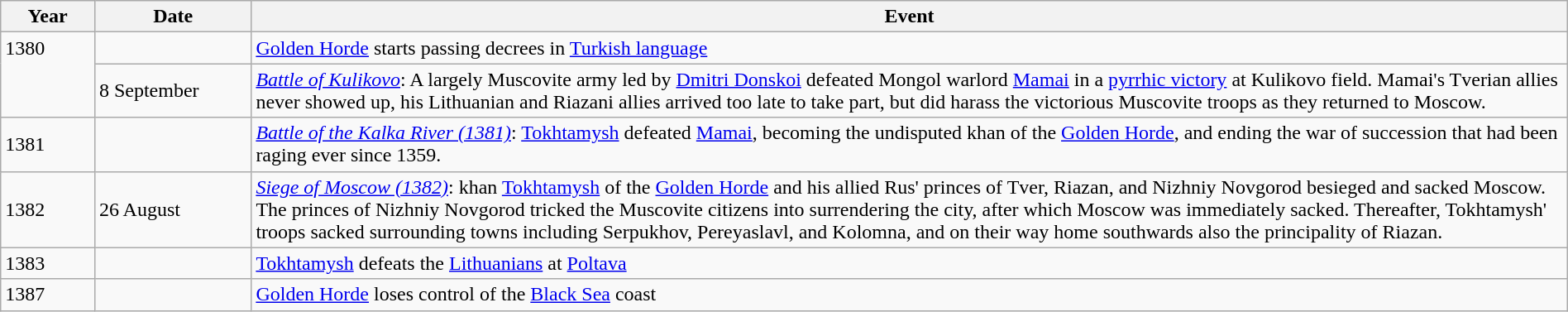<table class="wikitable" width="100%">
<tr>
<th style="width:6%">Year</th>
<th style="width:10%">Date</th>
<th>Event</th>
</tr>
<tr>
<td rowspan="2" valign="top">1380</td>
<td></td>
<td><a href='#'>Golden Horde</a> starts passing decrees in <a href='#'>Turkish language</a></td>
</tr>
<tr>
<td>8 September</td>
<td><em><a href='#'>Battle of Kulikovo</a></em>: A largely Muscovite army led by <a href='#'>Dmitri Donskoi</a> defeated Mongol warlord <a href='#'>Mamai</a> in a <a href='#'>pyrrhic victory</a> at Kulikovo field. Mamai's Tverian allies never showed up, his Lithuanian and Riazani allies arrived too late to take part, but did harass the victorious Muscovite troops as they returned to Moscow.</td>
</tr>
<tr>
<td>1381</td>
<td></td>
<td><em><a href='#'>Battle of the Kalka River (1381)</a></em>: <a href='#'>Tokhtamysh</a> defeated <a href='#'>Mamai</a>, becoming the undisputed khan of the <a href='#'>Golden Horde</a>, and ending the war of succession that had been raging ever since 1359.</td>
</tr>
<tr>
<td>1382</td>
<td>26 August</td>
<td><em><a href='#'>Siege of Moscow (1382)</a></em>: khan <a href='#'>Tokhtamysh</a> of the <a href='#'>Golden Horde</a> and his allied Rus' princes of Tver, Riazan, and Nizhniy Novgorod besieged and sacked Moscow. The princes of Nizhniy Novgorod tricked the Muscovite citizens into surrendering the city, after which Moscow was immediately sacked. Thereafter, Tokhtamysh' troops sacked surrounding towns including Serpukhov, Pereyaslavl, and Kolomna, and on their way home southwards also the principality of Riazan.</td>
</tr>
<tr>
<td>1383</td>
<td></td>
<td><a href='#'>Tokhtamysh</a> defeats the <a href='#'>Lithuanians</a> at <a href='#'>Poltava</a></td>
</tr>
<tr>
<td>1387</td>
<td></td>
<td><a href='#'>Golden Horde</a> loses control of the <a href='#'>Black Sea</a> coast</td>
</tr>
</table>
